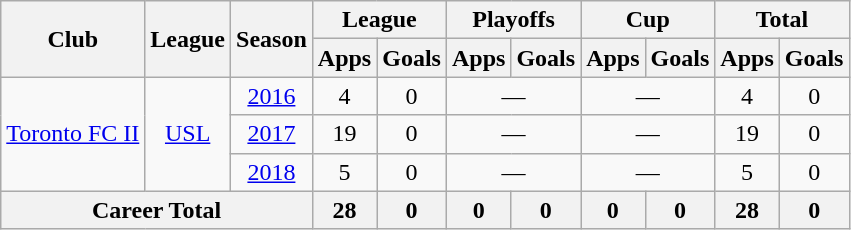<table class="wikitable" style="text-align: center;">
<tr>
<th rowspan="2">Club</th>
<th rowspan="2">League</th>
<th rowspan="2">Season</th>
<th colspan="2">League</th>
<th colspan="2">Playoffs</th>
<th colspan="2">Cup</th>
<th colspan="2">Total</th>
</tr>
<tr>
<th>Apps</th>
<th>Goals</th>
<th>Apps</th>
<th>Goals</th>
<th>Apps</th>
<th>Goals</th>
<th>Apps</th>
<th>Goals</th>
</tr>
<tr>
<td rowspan="3"><a href='#'>Toronto FC II</a></td>
<td rowspan="3"><a href='#'>USL</a></td>
<td><a href='#'>2016</a></td>
<td>4</td>
<td>0</td>
<td colspan="2">—</td>
<td colspan="2">—</td>
<td>4</td>
<td>0</td>
</tr>
<tr>
<td><a href='#'>2017</a></td>
<td>19</td>
<td>0</td>
<td colspan="2">—</td>
<td colspan="2">—</td>
<td>19</td>
<td>0</td>
</tr>
<tr>
<td><a href='#'>2018</a></td>
<td>5</td>
<td>0</td>
<td colspan="2">—</td>
<td colspan="2">—</td>
<td>5</td>
<td>0</td>
</tr>
<tr>
<th colspan="3">Career Total</th>
<th>28</th>
<th>0</th>
<th>0</th>
<th>0</th>
<th>0</th>
<th>0</th>
<th>28</th>
<th>0</th>
</tr>
</table>
